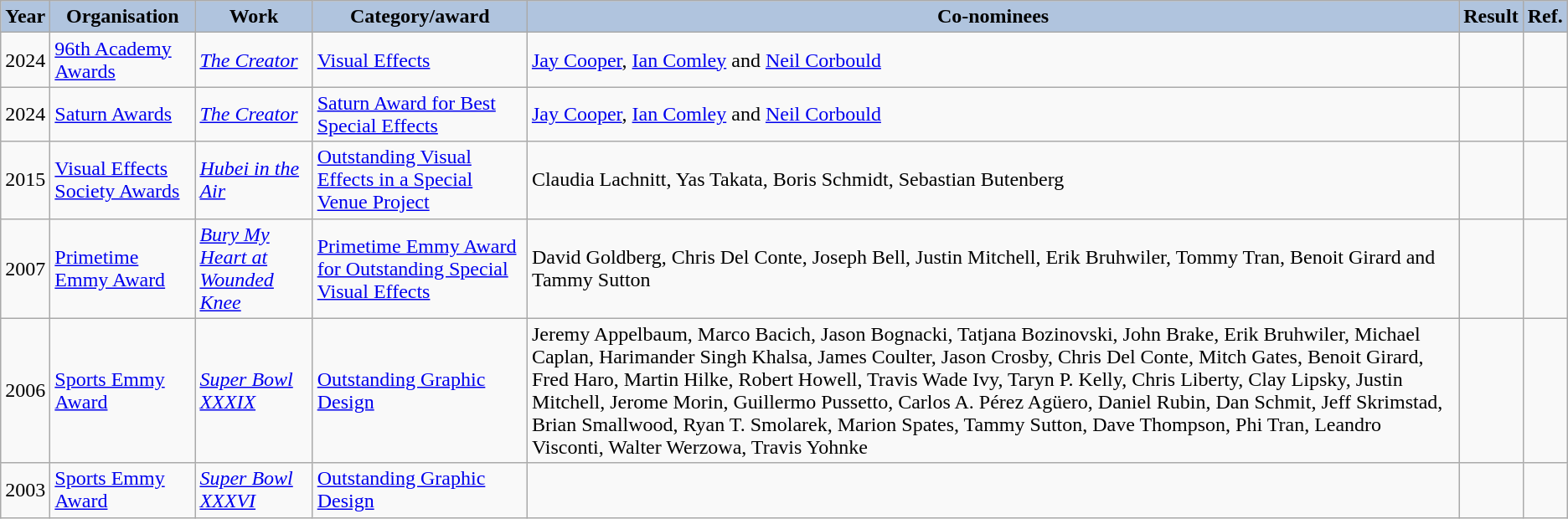<table class="wikitable">
<tr>
<th style="background:#B0C4DE">Year</th>
<th style="background:#B0C4DE">Organisation</th>
<th style="background:#B0C4DE">Work</th>
<th style="background:#B0C4DE">Category/award</th>
<th style="background:#B0C4DE">Co-nominees</th>
<th style="background:#B0C4DE">Result</th>
<th style="background:#B0C4DE">Ref.</th>
</tr>
<tr>
<td>2024</td>
<td><a href='#'>96th Academy Awards</a></td>
<td><em><a href='#'>The Creator</a></em></td>
<td><a href='#'>Visual Effects</a></td>
<td><a href='#'>Jay Cooper</a>, <a href='#'>Ian Comley</a> and <a href='#'>Neil Corbould</a></td>
<td></td>
<td></td>
</tr>
<tr>
<td>2024</td>
<td><a href='#'>Saturn Awards</a></td>
<td><em><a href='#'>The Creator</a></em></td>
<td><a href='#'>Saturn Award for Best Special Effects</a></td>
<td><a href='#'>Jay Cooper</a>, <a href='#'>Ian Comley</a> and <a href='#'>Neil Corbould</a></td>
<td></td>
<td></td>
</tr>
<tr>
<td>2015</td>
<td><a href='#'>Visual Effects Society Awards</a></td>
<td><em><a href='#'>Hubei in the Air</a></em></td>
<td><a href='#'>Outstanding Visual Effects in a Special Venue Project</a></td>
<td>Claudia Lachnitt, Yas Takata, Boris Schmidt, Sebastian Butenberg</td>
<td></td>
<td></td>
</tr>
<tr>
<td>2007</td>
<td><a href='#'>Primetime Emmy Award</a></td>
<td><em><a href='#'>Bury My Heart at Wounded Knee</a></em></td>
<td><a href='#'>Primetime Emmy Award for Outstanding Special Visual Effects</a></td>
<td>David Goldberg, Chris Del Conte, Joseph Bell, Justin Mitchell, Erik Bruhwiler, Tommy Tran, Benoit Girard and Tammy Sutton</td>
<td></td>
<td></td>
</tr>
<tr>
<td>2006</td>
<td><a href='#'>Sports Emmy Award</a></td>
<td><em><a href='#'>Super Bowl XXXIX</a></em></td>
<td><a href='#'>Outstanding Graphic Design</a></td>
<td>Jeremy Appelbaum, Marco Bacich, Jason Bognacki, Tatjana Bozinovski, John Brake, Erik Bruhwiler, Michael Caplan, Harimander Singh Khalsa, James Coulter, Jason Crosby, Chris Del Conte, Mitch Gates, Benoit Girard, Fred Haro, Martin Hilke, Robert Howell, Travis Wade Ivy, Taryn P. Kelly, Chris Liberty, Clay Lipsky, Justin Mitchell, Jerome Morin, Guillermo Pussetto, Carlos A. Pérez Agüero, Daniel Rubin, Dan Schmit, Jeff Skrimstad, Brian Smallwood, Ryan T. Smolarek, Marion Spates, Tammy Sutton, Dave Thompson, Phi Tran, Leandro Visconti, Walter Werzowa, Travis Yohnke</td>
<td></td>
<td></td>
</tr>
<tr>
<td>2003</td>
<td><a href='#'>Sports Emmy Award</a></td>
<td><em><a href='#'>Super Bowl XXXVI</a></em></td>
<td><a href='#'>Outstanding Graphic Design</a></td>
<td></td>
<td></td>
<td></td>
</tr>
</table>
